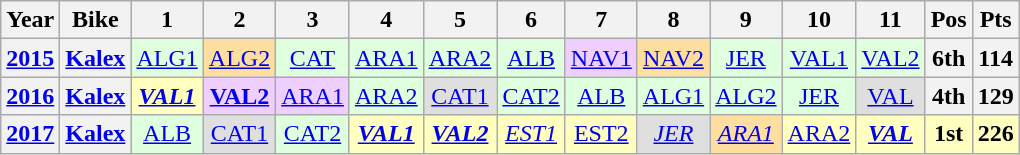<table class="wikitable" style="text-align:center">
<tr>
<th>Year</th>
<th>Bike</th>
<th>1</th>
<th>2</th>
<th>3</th>
<th>4</th>
<th>5</th>
<th>6</th>
<th>7</th>
<th>8</th>
<th>9</th>
<th>10</th>
<th>11</th>
<th>Pos</th>
<th>Pts</th>
</tr>
<tr>
<th><a href='#'>2015</a></th>
<th><a href='#'>Kalex</a></th>
<td style="background:#DFFFDF;"><a href='#'>ALG1</a><br></td>
<td style="background:#FFDF9F;"><a href='#'>ALG2</a><br></td>
<td style="background:#DFFFDF;"><a href='#'>CAT</a><br></td>
<td style="background:#DFFFDF;"><a href='#'>ARA1</a><br></td>
<td style="background:#DFFFDF;"><a href='#'>ARA2</a><br></td>
<td style="background:#DFFFDF;"><a href='#'>ALB</a><br></td>
<td style="background:#EFCFFF;"><a href='#'>NAV1</a><br></td>
<td style="background:#FFDF9F;"><a href='#'>NAV2</a><br></td>
<td style="background:#DFFFDF;"><a href='#'>JER</a><br></td>
<td style="background:#DFFFDF;"><a href='#'>VAL1</a><br></td>
<td style="background:#DFFFDF;"><a href='#'>VAL2</a><br></td>
<th>6th</th>
<th>114</th>
</tr>
<tr>
<th><a href='#'>2016</a></th>
<th><a href='#'>Kalex</a></th>
<td style="background:#ffffbf;"><strong><em><a href='#'>VAL1</a></em></strong><br></td>
<td style="background:#efcfff;"><strong><a href='#'>VAL2</a></strong><br></td>
<td style="background:#efcfff;"><a href='#'>ARA1</a><br></td>
<td style="background:#dfffdf;"><a href='#'>ARA2</a><br></td>
<td style="background:#dfdfdf;"><a href='#'>CAT1</a><br></td>
<td style="background:#dfffdf;"><a href='#'>CAT2</a><br></td>
<td style="background:#dfffdf;"><a href='#'>ALB</a><br></td>
<td style="background:#dfffdf;"><a href='#'>ALG1</a><br></td>
<td style="background:#dfffdf;"><a href='#'>ALG2</a><br></td>
<td style="background:#dfffdf;"><a href='#'>JER</a><br></td>
<td style="background:#dfdfdf;"><a href='#'>VAL</a><br></td>
<th>4th</th>
<th>129</th>
</tr>
<tr>
<th><a href='#'>2017</a></th>
<th><a href='#'>Kalex</a></th>
<td style="background:#dfffdf;"><a href='#'>ALB</a><br></td>
<td style="background:#dfdfdf;"><a href='#'>CAT1</a><br></td>
<td style="background:#dfffdf;"><a href='#'>CAT2</a><br></td>
<td style="background:#ffffbf;"><strong><em><a href='#'>VAL1</a></em></strong><br></td>
<td style="background:#ffffbf;"><strong><em><a href='#'>VAL2</a></em></strong><br></td>
<td style="background:#ffffbf;"><em><a href='#'>EST1</a></em><br></td>
<td style="background:#ffffbf;"><a href='#'>EST2</a><br></td>
<td style="background:#dfdfdf;"><em><a href='#'>JER</a></em><br></td>
<td style="background:#ffdf9f;"><em><a href='#'>ARA1</a></em><br></td>
<td style="background:#ffffbf;"><a href='#'>ARA2</a><br></td>
<td style="background:#ffffbf;"><strong><em><a href='#'>VAL</a></em></strong><br></td>
<th style="background:#ffffbf;">1st</th>
<th style="background:#ffffbf;">226</th>
</tr>
</table>
